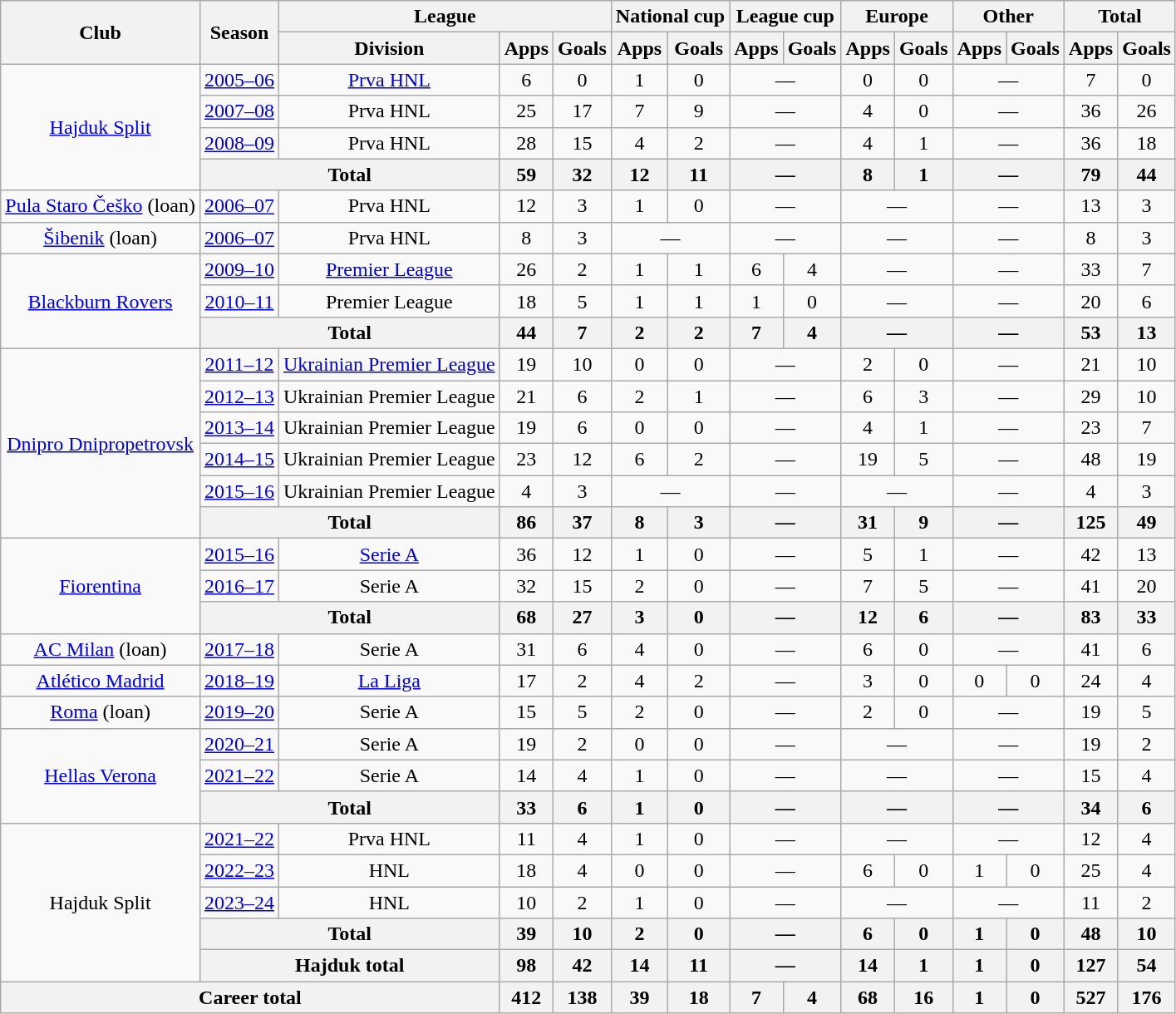<table class="wikitable" style="text-align:center">
<tr>
<th rowspan="2">Club</th>
<th rowspan="2">Season</th>
<th colspan="3">League</th>
<th colspan="2">National cup</th>
<th colspan="2">League cup</th>
<th colspan="2">Europe</th>
<th colspan="2">Other</th>
<th colspan="2">Total</th>
</tr>
<tr>
<th>Division</th>
<th>Apps</th>
<th>Goals</th>
<th>Apps</th>
<th>Goals</th>
<th>Apps</th>
<th>Goals</th>
<th>Apps</th>
<th>Goals</th>
<th>Apps</th>
<th>Goals</th>
<th>Apps</th>
<th>Goals</th>
</tr>
<tr>
<td rowspan="4"><a href='#'>Hajduk Split</a></td>
<td><a href='#'>2005–06</a></td>
<td><a href='#'>Prva HNL</a></td>
<td>6</td>
<td>0</td>
<td>1</td>
<td>0</td>
<td colspan="2">—</td>
<td>0</td>
<td>0</td>
<td colspan="2">—</td>
<td>7</td>
<td>0</td>
</tr>
<tr>
<td><a href='#'>2007–08</a></td>
<td>Prva HNL</td>
<td>25</td>
<td>17</td>
<td>7</td>
<td>9</td>
<td colspan="2">—</td>
<td>4</td>
<td>0</td>
<td colspan="2">—</td>
<td>36</td>
<td>26</td>
</tr>
<tr>
<td><a href='#'>2008–09</a></td>
<td>Prva HNL</td>
<td>28</td>
<td>15</td>
<td>4</td>
<td>2</td>
<td colspan="2">—</td>
<td>4</td>
<td>1</td>
<td colspan="2">—</td>
<td>36</td>
<td>18</td>
</tr>
<tr>
<th colspan="2">Total</th>
<th>59</th>
<th>32</th>
<th>12</th>
<th>11</th>
<th colspan="2">—</th>
<th>8</th>
<th>1</th>
<th colspan="2">—</th>
<th>79</th>
<th>44</th>
</tr>
<tr>
<td><a href='#'>Pula Staro Češko</a> (loan)</td>
<td><a href='#'>2006–07</a></td>
<td>Prva HNL</td>
<td>12</td>
<td>3</td>
<td>1</td>
<td>0</td>
<td colspan="2">—</td>
<td colspan="2">—</td>
<td colspan="2">—</td>
<td>13</td>
<td>3</td>
</tr>
<tr>
<td><a href='#'>Šibenik</a> (loan)</td>
<td><a href='#'>2006–07</a></td>
<td>Prva HNL</td>
<td>8</td>
<td>3</td>
<td colspan="2">—</td>
<td colspan="2">—</td>
<td colspan="2">—</td>
<td colspan="2">—</td>
<td>8</td>
<td>3</td>
</tr>
<tr>
<td rowspan="3"><a href='#'>Blackburn Rovers</a></td>
<td><a href='#'>2009–10</a></td>
<td><a href='#'>Premier League</a></td>
<td>26</td>
<td>2</td>
<td>1</td>
<td>1</td>
<td>6</td>
<td>4</td>
<td colspan="2">—</td>
<td colspan="2">—</td>
<td>33</td>
<td>7</td>
</tr>
<tr>
<td><a href='#'>2010–11</a></td>
<td>Premier League</td>
<td>18</td>
<td>5</td>
<td>1</td>
<td>1</td>
<td>1</td>
<td>0</td>
<td colspan="2">—</td>
<td colspan="2">—</td>
<td>20</td>
<td>6</td>
</tr>
<tr>
<th colspan="2">Total</th>
<th>44</th>
<th>7</th>
<th>2</th>
<th>2</th>
<th>7</th>
<th>4</th>
<th colspan="2">—</th>
<th colspan="2">—</th>
<th>53</th>
<th>13</th>
</tr>
<tr>
<td rowspan="6"><a href='#'>Dnipro Dnipropetrovsk</a></td>
<td><a href='#'>2011–12</a></td>
<td><a href='#'>Ukrainian Premier League</a></td>
<td>19</td>
<td>10</td>
<td>0</td>
<td>0</td>
<td colspan="2">—</td>
<td>2</td>
<td>0</td>
<td colspan="2">—</td>
<td>21</td>
<td>10</td>
</tr>
<tr>
<td><a href='#'>2012–13</a></td>
<td>Ukrainian Premier League</td>
<td>21</td>
<td>6</td>
<td>2</td>
<td>1</td>
<td colspan="2">—</td>
<td>6</td>
<td>3</td>
<td colspan="2">—</td>
<td>29</td>
<td>10</td>
</tr>
<tr>
<td><a href='#'>2013–14</a></td>
<td>Ukrainian Premier League</td>
<td>19</td>
<td>6</td>
<td>0</td>
<td>0</td>
<td colspan="2">—</td>
<td>4</td>
<td>1</td>
<td colspan="2">—</td>
<td>23</td>
<td>7</td>
</tr>
<tr>
<td><a href='#'>2014–15</a></td>
<td>Ukrainian Premier League</td>
<td>23</td>
<td>12</td>
<td>6</td>
<td>2</td>
<td colspan="2">—</td>
<td>19</td>
<td>5</td>
<td colspan="2">—</td>
<td>48</td>
<td>19</td>
</tr>
<tr>
<td><a href='#'>2015–16</a></td>
<td>Ukrainian Premier League</td>
<td>4</td>
<td>3</td>
<td colspan="2">—</td>
<td colspan="2">—</td>
<td colspan="2">—</td>
<td colspan="2">—</td>
<td>4</td>
<td>3</td>
</tr>
<tr>
<th colspan="2">Total</th>
<th>86</th>
<th>37</th>
<th>8</th>
<th>3</th>
<th colspan="2">—</th>
<th>31</th>
<th>9</th>
<th colspan="2">—</th>
<th>125</th>
<th>49</th>
</tr>
<tr>
<td rowspan="3"><a href='#'>Fiorentina</a></td>
<td><a href='#'>2015–16</a></td>
<td><a href='#'>Serie A</a></td>
<td>36</td>
<td>12</td>
<td>1</td>
<td>0</td>
<td colspan="2">—</td>
<td>5</td>
<td>1</td>
<td colspan="2">—</td>
<td>42</td>
<td>13</td>
</tr>
<tr>
<td><a href='#'>2016–17</a></td>
<td>Serie A</td>
<td>32</td>
<td>15</td>
<td>2</td>
<td>0</td>
<td colspan="2">—</td>
<td>7</td>
<td>5</td>
<td colspan="2">—</td>
<td>41</td>
<td>20</td>
</tr>
<tr>
<th colspan="2">Total</th>
<th>68</th>
<th>27</th>
<th>3</th>
<th>0</th>
<th colspan="2">—</th>
<th>12</th>
<th>6</th>
<th colspan="2">—</th>
<th>83</th>
<th>33</th>
</tr>
<tr>
<td><a href='#'>AC Milan</a> (loan)</td>
<td><a href='#'>2017–18</a></td>
<td>Serie A</td>
<td>31</td>
<td>6</td>
<td>4</td>
<td>0</td>
<td colspan="2">—</td>
<td>6</td>
<td>0</td>
<td colspan="2">—</td>
<td>41</td>
<td>6</td>
</tr>
<tr>
<td><a href='#'>Atlético Madrid</a></td>
<td><a href='#'>2018–19</a></td>
<td><a href='#'>La Liga</a></td>
<td>17</td>
<td>2</td>
<td>4</td>
<td>2</td>
<td colspan="2">—</td>
<td>3</td>
<td>0</td>
<td>0</td>
<td>0</td>
<td>24</td>
<td>4</td>
</tr>
<tr>
<td><a href='#'>Roma</a> (loan)</td>
<td><a href='#'>2019–20</a></td>
<td>Serie A</td>
<td>15</td>
<td>5</td>
<td>2</td>
<td>0</td>
<td colspan="2">—</td>
<td>2</td>
<td>0</td>
<td colspan="2">—</td>
<td>19</td>
<td>5</td>
</tr>
<tr>
<td rowspan="3"><a href='#'>Hellas Verona</a></td>
<td><a href='#'>2020–21</a></td>
<td>Serie A</td>
<td>19</td>
<td>2</td>
<td>0</td>
<td>0</td>
<td colspan="2">—</td>
<td colspan="2">—</td>
<td colspan="2">—</td>
<td>19</td>
<td>2</td>
</tr>
<tr>
<td><a href='#'>2021–22</a></td>
<td>Serie A</td>
<td>14</td>
<td>4</td>
<td>1</td>
<td>0</td>
<td colspan="2">—</td>
<td colspan="2">—</td>
<td colspan="2">—</td>
<td>15</td>
<td>4</td>
</tr>
<tr>
<th colspan="2">Total</th>
<th>33</th>
<th>6</th>
<th>1</th>
<th>0</th>
<th colspan="2">—</th>
<th colspan="2">—</th>
<th colspan="2">—</th>
<th>34</th>
<th>6</th>
</tr>
<tr>
<td rowspan="5">Hajduk Split</td>
<td><a href='#'>2021–22</a></td>
<td>Prva HNL</td>
<td>11</td>
<td>4</td>
<td>1</td>
<td>0</td>
<td colspan="2">—</td>
<td colspan="2">—</td>
<td colspan="2">—</td>
<td>12</td>
<td>4</td>
</tr>
<tr>
<td><a href='#'>2022–23</a></td>
<td>HNL</td>
<td>18</td>
<td>4</td>
<td>0</td>
<td>0</td>
<td colspan="2">—</td>
<td>6</td>
<td>0</td>
<td>1</td>
<td>0</td>
<td>25</td>
<td>4</td>
</tr>
<tr>
<td><a href='#'>2023–24</a></td>
<td>HNL</td>
<td>10</td>
<td>2</td>
<td>1</td>
<td>0</td>
<td colspan="2">—</td>
<td colspan="2">—</td>
<td colspan="2">—</td>
<td>11</td>
<td>2</td>
</tr>
<tr>
<th colspan="2">Total</th>
<th>39</th>
<th>10</th>
<th>2</th>
<th>0</th>
<th colspan="2">—</th>
<th>6</th>
<th>0</th>
<th>1</th>
<th>0</th>
<th>48</th>
<th>10</th>
</tr>
<tr>
<th colspan="2">Hajduk total</th>
<th>98</th>
<th>42</th>
<th>14</th>
<th>11</th>
<th colspan="2">—</th>
<th>14</th>
<th>1</th>
<th>1</th>
<th>0</th>
<th>127</th>
<th>54</th>
</tr>
<tr>
<th colspan="3">Career total</th>
<th>412</th>
<th>138</th>
<th>39</th>
<th>18</th>
<th>7</th>
<th>4</th>
<th>68</th>
<th>16</th>
<th>1</th>
<th>0</th>
<th>527</th>
<th>176</th>
</tr>
</table>
